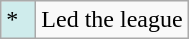<table class="wikitable">
<tr>
<td style="background:#CFECEC; width:1em">*</td>
<td>Led the league</td>
</tr>
</table>
